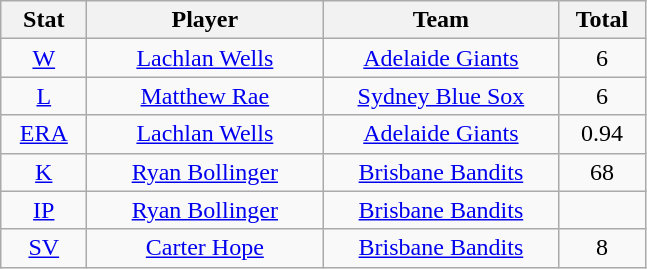<table class="wikitable" style="text-align:center;">
<tr>
<th scope="col" width=50>Stat</th>
<th scope="col" width=150>Player</th>
<th scope="col" width=150>Team</th>
<th scope="col" width=50>Total</th>
</tr>
<tr>
<td><a href='#'>W</a></td>
<td><a href='#'>Lachlan Wells</a></td>
<td><a href='#'>Adelaide Giants</a></td>
<td>6</td>
</tr>
<tr>
<td><a href='#'>L</a></td>
<td><a href='#'>Matthew Rae</a></td>
<td><a href='#'>Sydney Blue Sox</a></td>
<td>6</td>
</tr>
<tr>
<td><a href='#'>ERA</a></td>
<td><a href='#'>Lachlan Wells</a></td>
<td><a href='#'>Adelaide Giants</a></td>
<td>0.94</td>
</tr>
<tr>
<td><a href='#'>K</a></td>
<td><a href='#'>Ryan Bollinger</a></td>
<td><a href='#'>Brisbane Bandits</a></td>
<td>68</td>
</tr>
<tr>
<td><a href='#'>IP</a></td>
<td><a href='#'>Ryan Bollinger</a></td>
<td><a href='#'>Brisbane Bandits</a></td>
<td></td>
</tr>
<tr>
<td><a href='#'>SV</a></td>
<td><a href='#'>Carter Hope</a></td>
<td><a href='#'>Brisbane Bandits</a></td>
<td>8</td>
</tr>
</table>
